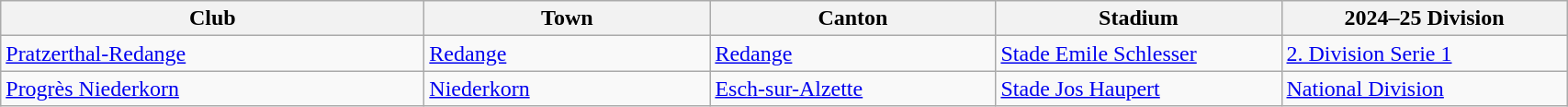<table class="wikitable">
<tr>
<th style="width:300px;">Club</th>
<th style="width:200px;">Town</th>
<th style="width:200px;">Canton</th>
<th style="width:200px;">Stadium</th>
<th style="width:200px;">2024–25 Division</th>
</tr>
<tr>
<td><a href='#'>Pratzerthal-Redange</a></td>
<td><a href='#'>Redange</a></td>
<td><a href='#'>Redange</a></td>
<td><a href='#'>Stade Emile Schlesser</a></td>
<td><a href='#'>2. Division Serie 1</a></td>
</tr>
<tr>
<td><a href='#'>Progrès Niederkorn</a></td>
<td><a href='#'>Niederkorn</a></td>
<td><a href='#'>Esch-sur-Alzette</a></td>
<td><a href='#'>Stade Jos Haupert</a></td>
<td><a href='#'>National Division</a></td>
</tr>
</table>
